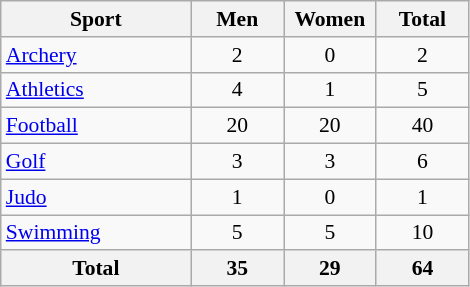<table class="wikitable sortable" style="font-size:90%; text-align:center;">
<tr>
<th width=120>Sport</th>
<th width=55>Men</th>
<th width=55>Women</th>
<th width=55>Total</th>
</tr>
<tr>
<td align=left><a href='#'>Archery</a></td>
<td>2</td>
<td>0</td>
<td>2</td>
</tr>
<tr>
<td align=left><a href='#'>Athletics</a></td>
<td>4</td>
<td>1</td>
<td>5</td>
</tr>
<tr>
<td align=left><a href='#'>Football</a></td>
<td>20</td>
<td>20</td>
<td>40</td>
</tr>
<tr>
<td align=left><a href='#'>Golf</a></td>
<td>3</td>
<td>3</td>
<td>6</td>
</tr>
<tr>
<td align=left><a href='#'>Judo</a></td>
<td>1</td>
<td>0</td>
<td>1</td>
</tr>
<tr>
<td align=left><a href='#'>Swimming</a></td>
<td>5</td>
<td>5</td>
<td>10</td>
</tr>
<tr class="sortbottom">
<th>Total</th>
<th>35</th>
<th>29</th>
<th>64</th>
</tr>
</table>
